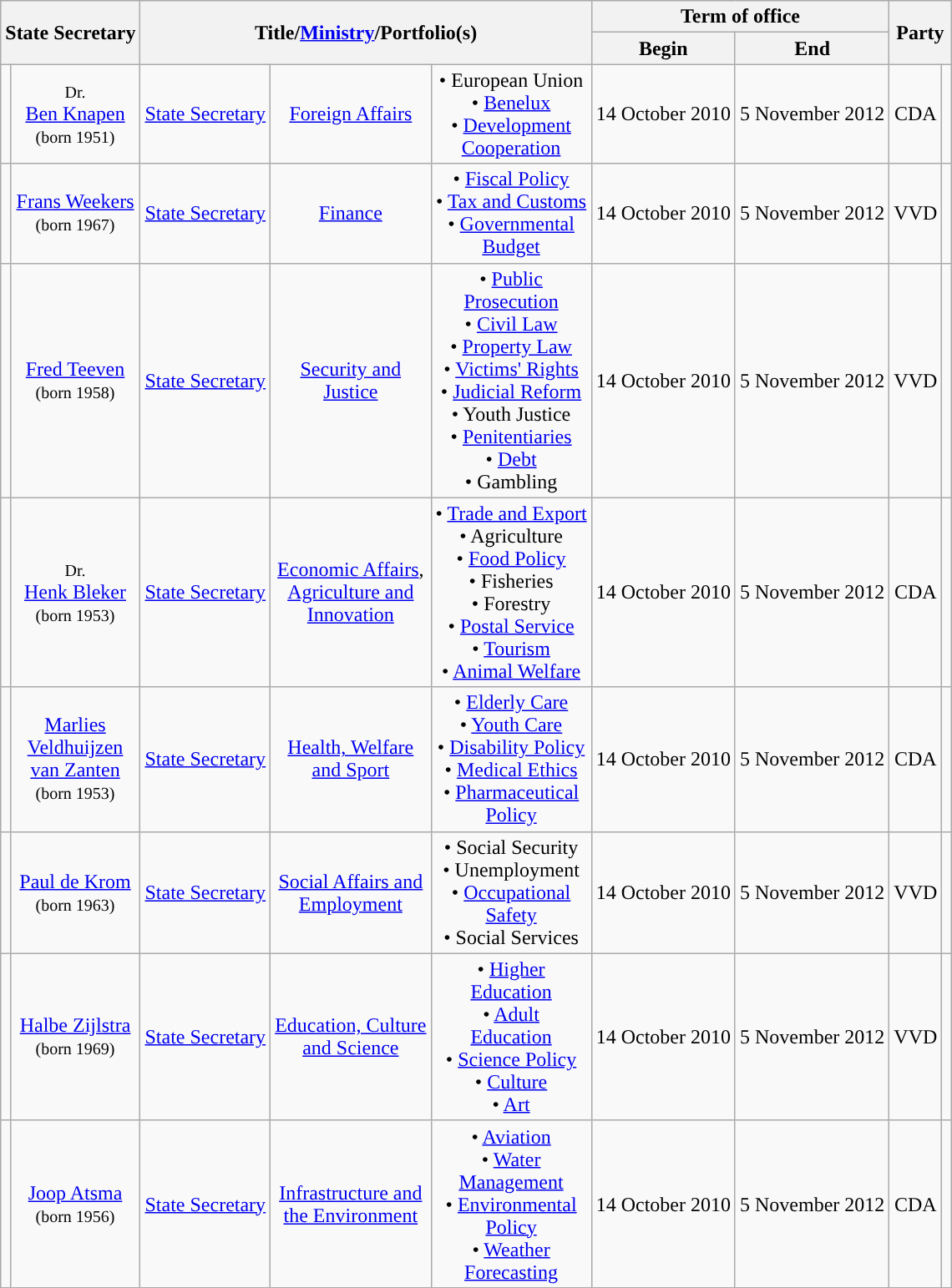<table class="wikitable sortable" style="text-align:center">
<tr>
<th colspan=2 rowspan=2>State Secretary</th>
<th colspan=3 rowspan=2>Title/<a href='#'>Ministry</a>/Portfolio(s)</th>
<th class=unsortable colspan="2">Term of office</th>
<th rowspan=2 colspan=2>Party</th>
</tr>
<tr>
<th data-sort-type=date>Begin</th>
<th data-sort-type=date>End</th>
</tr>
<tr>
<td></td>
<td><small>Dr.</small> <br> <a href='#'>Ben Knapen</a> <br> <small>(born 1951)</small></td>
<td><a href='#'>State Secretary</a> <br> </td>
<td><a href='#'>Foreign Affairs</a></td>
<td>• European Union <br> • <a href='#'>Benelux</a> <br> • <a href='#'>Development <br> Cooperation</a></td>
<td>14 October 2010</td>
<td>5 November 2012</td>
<td>CDA</td>
<td style="background:"></td>
</tr>
<tr>
<td></td>
<td><a href='#'>Frans Weekers</a> <br> <small>(born 1967)</small></td>
<td><a href='#'>State Secretary</a></td>
<td><a href='#'>Finance</a></td>
<td>• <a href='#'>Fiscal Policy</a> <br> • <a href='#'>Tax and Customs</a> <br> • <a href='#'>Governmental <br> Budget</a></td>
<td>14 October 2010</td>
<td>5 November 2012</td>
<td>VVD</td>
<td style="background:"></td>
</tr>
<tr>
<td></td>
<td><a href='#'>Fred Teeven</a> <br> <small>(born 1958)</small></td>
<td><a href='#'>State Secretary</a> <br> </td>
<td><a href='#'>Security and <br> Justice</a></td>
<td>• <a href='#'>Public <br> Prosecution</a> <br> • <a href='#'>Civil Law</a> <br> • <a href='#'>Property Law</a> <br> • <a href='#'>Victims' Rights</a> <br> • <a href='#'>Judicial Reform</a> <br> • Youth Justice <br> • <a href='#'>Penitentiaries</a> <br> • <a href='#'>Debt</a> <br> • Gambling <br> </td>
<td>14 October 2010</td>
<td>5 November 2012</td>
<td>VVD</td>
<td style="background:"></td>
</tr>
<tr>
<td></td>
<td><small>Dr.</small> <br> <a href='#'>Henk Bleker</a> <br> <small>(born 1953)</small></td>
<td><a href='#'>State Secretary</a> <br> </td>
<td><a href='#'>Economic Affairs</a>, <br> <a href='#'>Agriculture and <br> Innovation</a></td>
<td>• <a href='#'>Trade and Export</a> <br> • Agriculture <br> • <a href='#'>Food Policy</a> <br> • Fisheries <br> • Forestry <br> • <a href='#'>Postal Service</a> <br> • <a href='#'>Tourism</a> <br> • <a href='#'>Animal Welfare</a></td>
<td>14 October 2010</td>
<td>5 November 2012</td>
<td>CDA</td>
<td style="background:"></td>
</tr>
<tr>
<td></td>
<td><a href='#'>Marlies <br> Veldhuijzen <br> van Zanten</a> <br> <small>(born 1953)</small></td>
<td><a href='#'>State Secretary</a></td>
<td><a href='#'>Health, Welfare <br> and Sport</a></td>
<td>• <a href='#'>Elderly Care</a> <br> • <a href='#'>Youth Care</a> <br> • <a href='#'>Disability Policy</a> <br> • <a href='#'>Medical Ethics</a> <br> • <a href='#'>Pharmaceutical <br> Policy</a></td>
<td>14 October 2010</td>
<td>5 November 2012</td>
<td>CDA</td>
<td style="background:"></td>
</tr>
<tr>
<td></td>
<td><a href='#'>Paul de Krom</a> <br> <small>(born 1963)</small></td>
<td><a href='#'>State Secretary</a></td>
<td><a href='#'>Social Affairs and <br> Employment</a></td>
<td>• Social Security <br> • Unemployment <br> • <a href='#'>Occupational <br> Safety</a> <br> • Social Services</td>
<td>14 October 2010</td>
<td>5 November 2012</td>
<td>VVD</td>
<td style="background:"></td>
</tr>
<tr>
<td></td>
<td><a href='#'>Halbe Zijlstra</a> <br> <small>(born 1969)</small></td>
<td><a href='#'>State Secretary</a></td>
<td><a href='#'>Education, Culture <br> and Science</a></td>
<td>• <a href='#'>Higher <br> Education</a> <br> • <a href='#'>Adult <br> Education</a> <br> • <a href='#'>Science Policy</a> <br> • <a href='#'>Culture</a> <br> • <a href='#'>Art</a></td>
<td>14 October 2010</td>
<td>5 November 2012</td>
<td>VVD</td>
<td style="background:"></td>
</tr>
<tr>
<td></td>
<td><a href='#'>Joop Atsma</a> <br> <small>(born 1956)</small></td>
<td><a href='#'>State Secretary</a></td>
<td><a href='#'>Infrastructure and <br> the Environment</a></td>
<td>• <a href='#'>Aviation</a> <br> • <a href='#'>Water <br> Management</a> <br> • <a href='#'>Environmental <br> Policy</a> <br> • <a href='#'>Weather <br> Forecasting</a></td>
<td>14 October 2010</td>
<td>5 November 2012</td>
<td>CDA</td>
<td style="background:"></td>
</tr>
</table>
